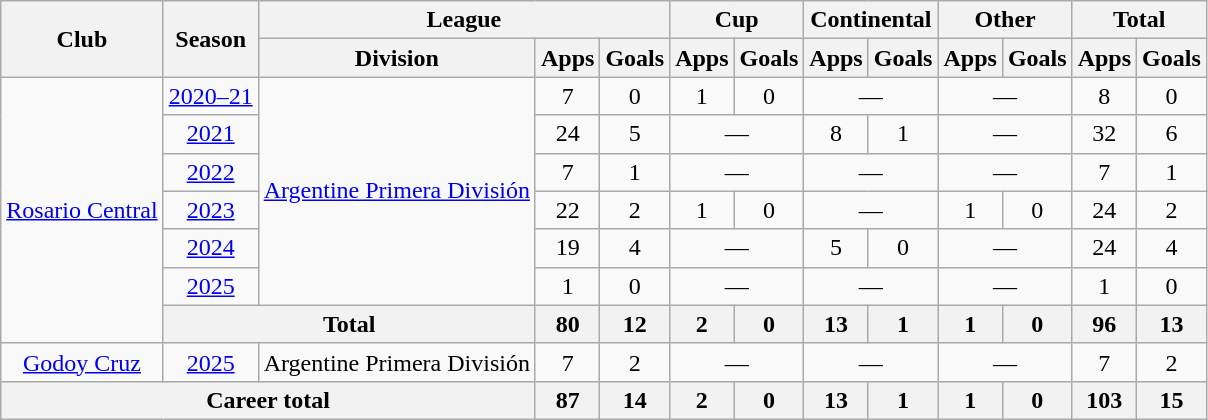<table class="wikitable" style="text-align:center">
<tr>
<th rowspan="2">Club</th>
<th rowspan="2">Season</th>
<th colspan="3">League</th>
<th colspan="2">Cup</th>
<th colspan="2">Continental</th>
<th colspan="2">Other</th>
<th colspan="2">Total</th>
</tr>
<tr>
<th>Division</th>
<th>Apps</th>
<th>Goals</th>
<th>Apps</th>
<th>Goals</th>
<th>Apps</th>
<th>Goals</th>
<th>Apps</th>
<th>Goals</th>
<th>Apps</th>
<th>Goals</th>
</tr>
<tr>
<td rowspan="7"><a href='#'>Rosario Central</a></td>
<td><a href='#'>2020–21</a></td>
<td rowspan="6"><a href='#'>Argentine Primera División</a></td>
<td>7</td>
<td>0</td>
<td>1</td>
<td>0</td>
<td colspan="2">—</td>
<td colspan="2">—</td>
<td>8</td>
<td>0</td>
</tr>
<tr>
<td><a href='#'>2021</a></td>
<td>24</td>
<td>5</td>
<td colspan="2">—</td>
<td>8</td>
<td>1</td>
<td colspan="2">—</td>
<td>32</td>
<td>6</td>
</tr>
<tr>
<td><a href='#'>2022</a></td>
<td>7</td>
<td>1</td>
<td colspan="2">—</td>
<td colspan="2">—</td>
<td colspan="2">—</td>
<td>7</td>
<td>1</td>
</tr>
<tr>
<td><a href='#'>2023</a></td>
<td>22</td>
<td>2</td>
<td>1</td>
<td>0</td>
<td colspan="2">—</td>
<td>1</td>
<td>0</td>
<td>24</td>
<td>2</td>
</tr>
<tr>
<td><a href='#'>2024</a></td>
<td>19</td>
<td>4</td>
<td colspan="2">—</td>
<td>5</td>
<td>0</td>
<td colspan="2">—</td>
<td>24</td>
<td>4</td>
</tr>
<tr>
<td><a href='#'>2025</a></td>
<td>1</td>
<td>0</td>
<td colspan="2">—</td>
<td colspan="2">—</td>
<td colspan="2">—</td>
<td>1</td>
<td>0</td>
</tr>
<tr>
<th colspan="2">Total</th>
<th>80</th>
<th>12</th>
<th>2</th>
<th>0</th>
<th>13</th>
<th>1</th>
<th>1</th>
<th>0</th>
<th>96</th>
<th>13</th>
</tr>
<tr>
<td rowspan="1"><a href='#'>Godoy Cruz</a></td>
<td><a href='#'>2025</a></td>
<td rowspan="1">Argentine Primera División</td>
<td>7</td>
<td>2</td>
<td colspan="2">—</td>
<td colspan="2">—</td>
<td colspan="2">—</td>
<td>7</td>
<td>2</td>
</tr>
<tr>
<th colspan="3">Career total</th>
<th>87</th>
<th>14</th>
<th>2</th>
<th>0</th>
<th>13</th>
<th>1</th>
<th>1</th>
<th>0</th>
<th>103</th>
<th>15</th>
</tr>
</table>
